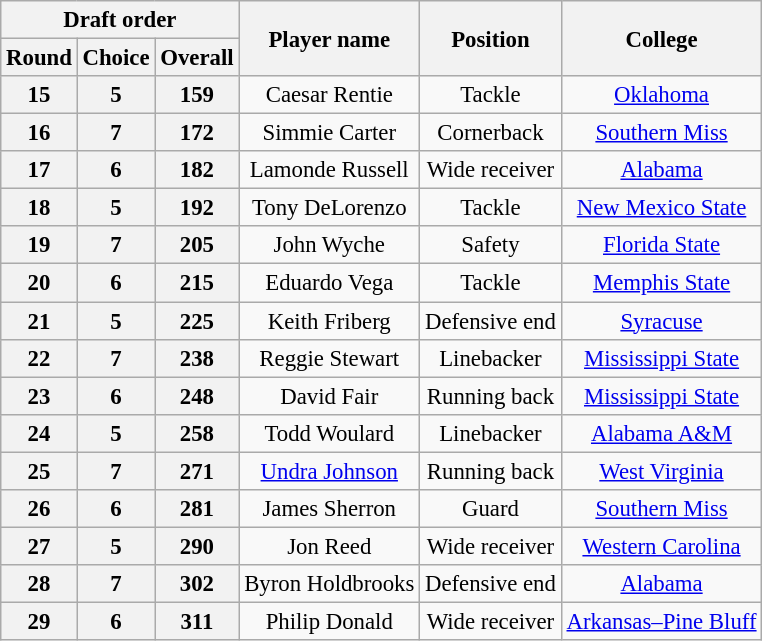<table class="wikitable" style="font-size: 95%;">
<tr>
<th colspan="3">Draft order</th>
<th rowspan="2">Player name</th>
<th rowspan="2">Position</th>
<th rowspan="2">College</th>
</tr>
<tr>
<th>Round</th>
<th>Choice</th>
<th>Overall</th>
</tr>
<tr style="text-align:center;">
<th><strong>15</strong></th>
<th><strong>5</strong></th>
<th><strong>159</strong></th>
<td>Caesar Rentie</td>
<td>Tackle</td>
<td><a href='#'>Oklahoma</a></td>
</tr>
<tr style="text-align:center;">
<th><strong>16</strong></th>
<th><strong>7</strong></th>
<th><strong>172</strong></th>
<td>Simmie Carter</td>
<td>Cornerback</td>
<td><a href='#'>Southern Miss</a></td>
</tr>
<tr style="text-align:center;">
<th><strong>17</strong></th>
<th><strong>6</strong></th>
<th><strong>182</strong></th>
<td>Lamonde Russell</td>
<td>Wide receiver</td>
<td><a href='#'>Alabama</a></td>
</tr>
<tr style="text-align:center;">
<th><strong>18</strong></th>
<th><strong>5</strong></th>
<th><strong>192</strong></th>
<td>Tony DeLorenzo</td>
<td>Tackle</td>
<td><a href='#'>New Mexico State</a></td>
</tr>
<tr style="text-align:center;">
<th><strong>19</strong></th>
<th><strong>7</strong></th>
<th><strong>205</strong></th>
<td>John Wyche</td>
<td>Safety</td>
<td><a href='#'>Florida State</a></td>
</tr>
<tr style="text-align:center;">
<th><strong>20</strong></th>
<th><strong>6</strong></th>
<th><strong>215</strong></th>
<td>Eduardo Vega</td>
<td>Tackle</td>
<td><a href='#'>Memphis State</a></td>
</tr>
<tr style="text-align:center;">
<th><strong>21</strong></th>
<th><strong>5</strong></th>
<th><strong>225</strong></th>
<td>Keith Friberg</td>
<td>Defensive end</td>
<td><a href='#'>Syracuse</a></td>
</tr>
<tr style="text-align:center;">
<th><strong>22</strong></th>
<th><strong>7</strong></th>
<th><strong>238</strong></th>
<td>Reggie Stewart</td>
<td>Linebacker</td>
<td><a href='#'>Mississippi State</a></td>
</tr>
<tr style="text-align:center;">
<th><strong>23</strong></th>
<th><strong>6</strong></th>
<th><strong>248</strong></th>
<td>David Fair</td>
<td>Running back</td>
<td><a href='#'>Mississippi State</a></td>
</tr>
<tr style="text-align:center;">
<th><strong>24</strong></th>
<th><strong>5</strong></th>
<th><strong>258</strong></th>
<td>Todd Woulard</td>
<td>Linebacker</td>
<td><a href='#'>Alabama A&M</a></td>
</tr>
<tr style="text-align:center;">
<th><strong>25</strong></th>
<th><strong>7</strong></th>
<th><strong>271</strong></th>
<td><a href='#'>Undra Johnson</a></td>
<td>Running back</td>
<td><a href='#'>West Virginia</a></td>
</tr>
<tr style="text-align:center;">
<th><strong>26</strong></th>
<th><strong>6</strong></th>
<th><strong>281</strong></th>
<td>James Sherron</td>
<td>Guard</td>
<td><a href='#'>Southern Miss</a></td>
</tr>
<tr style="text-align:center;">
<th><strong>27</strong></th>
<th><strong>5</strong></th>
<th><strong>290</strong></th>
<td>Jon Reed</td>
<td>Wide receiver</td>
<td><a href='#'>Western Carolina</a></td>
</tr>
<tr style="text-align:center;">
<th><strong>28</strong></th>
<th><strong>7</strong></th>
<th><strong>302</strong></th>
<td>Byron Holdbrooks</td>
<td>Defensive end</td>
<td><a href='#'>Alabama</a></td>
</tr>
<tr style="text-align:center;">
<th><strong>29</strong></th>
<th><strong>6</strong></th>
<th><strong>311</strong></th>
<td>Philip Donald</td>
<td>Wide receiver</td>
<td><a href='#'>Arkansas–Pine Bluff</a></td>
</tr>
</table>
